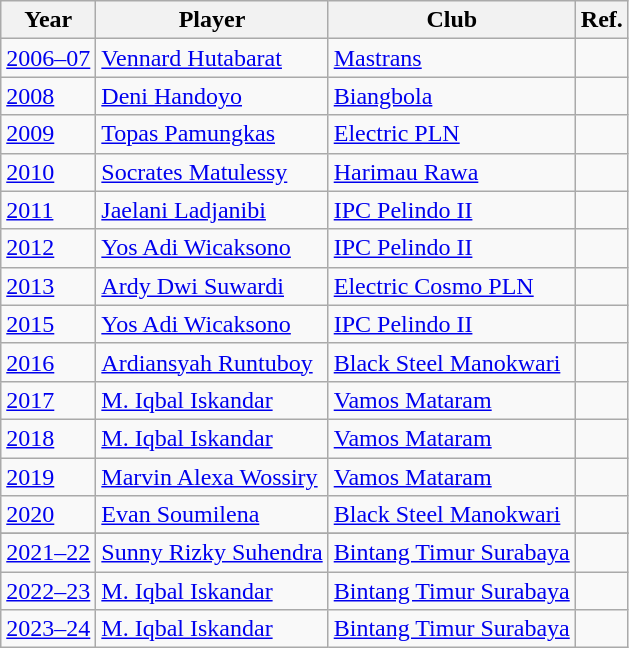<table class="wikitable">
<tr>
<th>Year</th>
<th>Player</th>
<th>Club</th>
<th>Ref.</th>
</tr>
<tr>
<td><a href='#'>2006–07</a></td>
<td> <a href='#'>Vennard Hutabarat</a></td>
<td><a href='#'>Mastrans</a></td>
<td></td>
</tr>
<tr>
<td><a href='#'>2008</a></td>
<td> <a href='#'>Deni Handoyo</a></td>
<td><a href='#'>Biangbola</a></td>
<td></td>
</tr>
<tr>
<td><a href='#'>2009</a></td>
<td> <a href='#'>Topas Pamungkas</a></td>
<td><a href='#'>Electric PLN</a></td>
<td></td>
</tr>
<tr>
<td><a href='#'>2010</a></td>
<td> <a href='#'>Socrates Matulessy</a></td>
<td><a href='#'>Harimau Rawa</a></td>
<td></td>
</tr>
<tr>
<td><a href='#'>2011</a></td>
<td> <a href='#'>Jaelani Ladjanibi</a></td>
<td><a href='#'>IPC Pelindo II</a></td>
<td></td>
</tr>
<tr>
<td><a href='#'>2012</a></td>
<td> <a href='#'>Yos Adi Wicaksono</a></td>
<td><a href='#'>IPC Pelindo II</a></td>
<td></td>
</tr>
<tr>
<td><a href='#'>2013</a></td>
<td> <a href='#'>Ardy Dwi Suwardi</a></td>
<td><a href='#'>Electric Cosmo PLN</a></td>
<td></td>
</tr>
<tr>
<td><a href='#'>2015</a></td>
<td> <a href='#'>Yos Adi Wicaksono</a></td>
<td><a href='#'>IPC Pelindo II</a></td>
<td></td>
</tr>
<tr>
<td><a href='#'>2016</a></td>
<td> <a href='#'>Ardiansyah Runtuboy</a></td>
<td><a href='#'>Black Steel Manokwari</a></td>
<td></td>
</tr>
<tr>
<td><a href='#'>2017</a></td>
<td> <a href='#'>M. Iqbal Iskandar</a></td>
<td><a href='#'>Vamos Mataram</a></td>
<td></td>
</tr>
<tr>
<td><a href='#'>2018</a></td>
<td> <a href='#'>M. Iqbal Iskandar</a></td>
<td><a href='#'>Vamos Mataram</a></td>
<td></td>
</tr>
<tr>
<td><a href='#'>2019</a></td>
<td> <a href='#'>Marvin Alexa Wossiry</a></td>
<td><a href='#'>Vamos Mataram</a></td>
<td></td>
</tr>
<tr>
<td><a href='#'>2020</a></td>
<td> <a href='#'>Evan Soumilena</a></td>
<td><a href='#'>Black Steel Manokwari</a></td>
<td></td>
</tr>
<tr>
</tr>
<tr>
<td><a href='#'>2021–22</a></td>
<td> <a href='#'>Sunny Rizky Suhendra</a></td>
<td><a href='#'>Bintang Timur Surabaya</a></td>
<td></td>
</tr>
<tr>
<td><a href='#'>2022–23</a></td>
<td> <a href='#'>M. Iqbal Iskandar</a></td>
<td><a href='#'>Bintang Timur Surabaya</a></td>
<td></td>
</tr>
<tr>
<td><a href='#'>2023–24</a></td>
<td> <a href='#'>M. Iqbal Iskandar</a></td>
<td><a href='#'>Bintang Timur Surabaya</a></td>
<td></td>
</tr>
</table>
